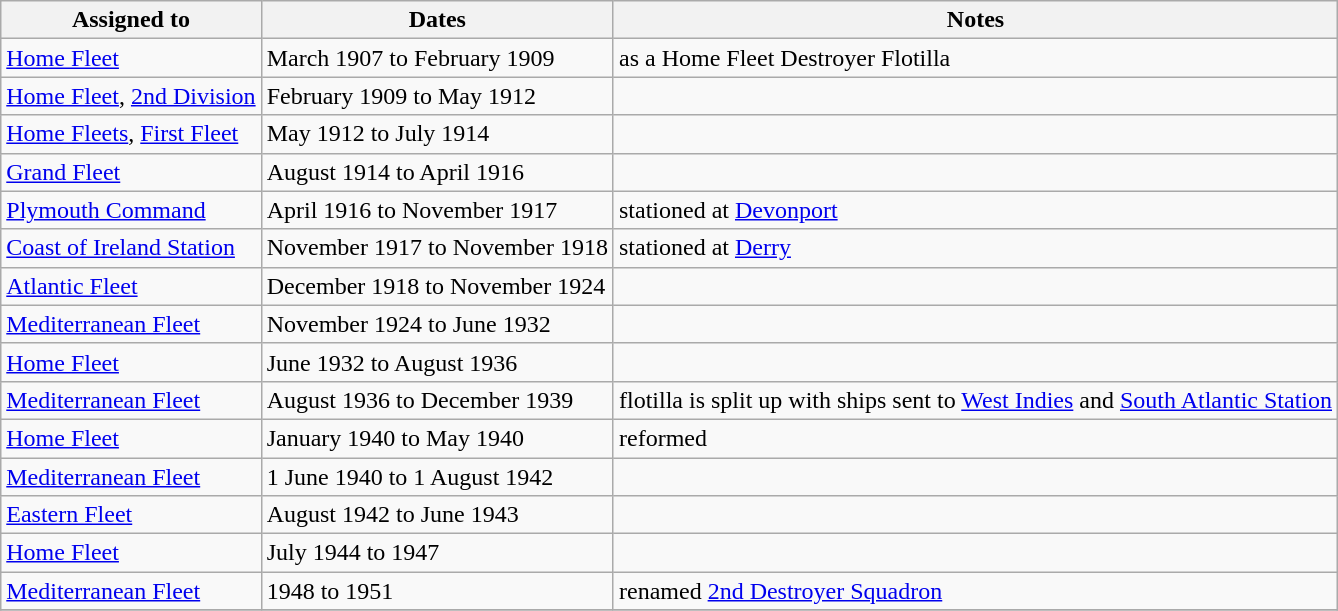<table class="wikitable">
<tr>
<th>Assigned to</th>
<th>Dates</th>
<th>Notes</th>
</tr>
<tr>
<td><a href='#'>Home Fleet</a></td>
<td>March 1907 to February 1909</td>
<td>as a Home Fleet Destroyer Flotilla</td>
</tr>
<tr>
<td><a href='#'>Home Fleet</a>, <a href='#'>2nd Division</a></td>
<td>February 1909 to May 1912</td>
<td></td>
</tr>
<tr>
<td><a href='#'>Home Fleets</a>, <a href='#'>First Fleet</a></td>
<td>May 1912 to July 1914</td>
<td></td>
</tr>
<tr>
<td><a href='#'>Grand Fleet</a></td>
<td>August 1914 to April 1916</td>
<td></td>
</tr>
<tr>
<td><a href='#'>Plymouth Command</a></td>
<td>April 1916 to November 1917</td>
<td>stationed at <a href='#'>Devonport</a></td>
</tr>
<tr>
<td><a href='#'>Coast of Ireland Station</a></td>
<td>November 1917 to November 1918</td>
<td>stationed at <a href='#'>Derry</a></td>
</tr>
<tr>
<td><a href='#'>Atlantic Fleet</a></td>
<td>December 1918 to November 1924</td>
<td></td>
</tr>
<tr>
<td><a href='#'>Mediterranean Fleet</a></td>
<td>November 1924 to June 1932</td>
<td></td>
</tr>
<tr>
<td><a href='#'>Home Fleet</a></td>
<td>June 1932 to August 1936</td>
<td></td>
</tr>
<tr>
<td><a href='#'>Mediterranean Fleet</a></td>
<td>August 1936 to December 1939</td>
<td>flotilla is split up with ships sent to <a href='#'>West Indies</a> and <a href='#'>South Atlantic Station</a></td>
</tr>
<tr>
<td><a href='#'>Home Fleet</a></td>
<td>January 1940 to May 1940</td>
<td>reformed</td>
</tr>
<tr>
<td><a href='#'>Mediterranean Fleet</a></td>
<td>1 June 1940 to 1 August 1942</td>
<td></td>
</tr>
<tr>
<td><a href='#'>Eastern Fleet</a></td>
<td>August 1942 to June 1943</td>
<td></td>
</tr>
<tr>
<td><a href='#'>Home Fleet</a></td>
<td>July 1944 to 1947</td>
<td></td>
</tr>
<tr>
<td><a href='#'>Mediterranean Fleet</a></td>
<td>1948 to 1951</td>
<td>renamed <a href='#'>2nd Destroyer Squadron</a></td>
</tr>
<tr>
</tr>
</table>
